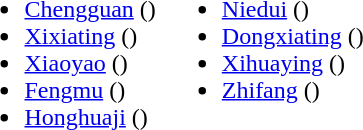<table>
<tr>
<td valign="top"><br><ul><li><a href='#'>Chengguan</a> ()</li><li><a href='#'>Xixiating</a> ()</li><li><a href='#'>Xiaoyao</a> ()</li><li><a href='#'>Fengmu</a> ()</li><li><a href='#'>Honghuaji</a> ()</li></ul></td>
<td valign="top"><br><ul><li><a href='#'>Niedui</a> ()</li><li><a href='#'>Dongxiating</a> ()</li><li><a href='#'>Xihuaying</a> ()</li><li><a href='#'>Zhifang</a> ()</li></ul></td>
</tr>
</table>
